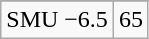<table class="wikitable">
<tr align="center">
</tr>
<tr align="center">
<td>SMU −6.5</td>
<td>65</td>
</tr>
</table>
